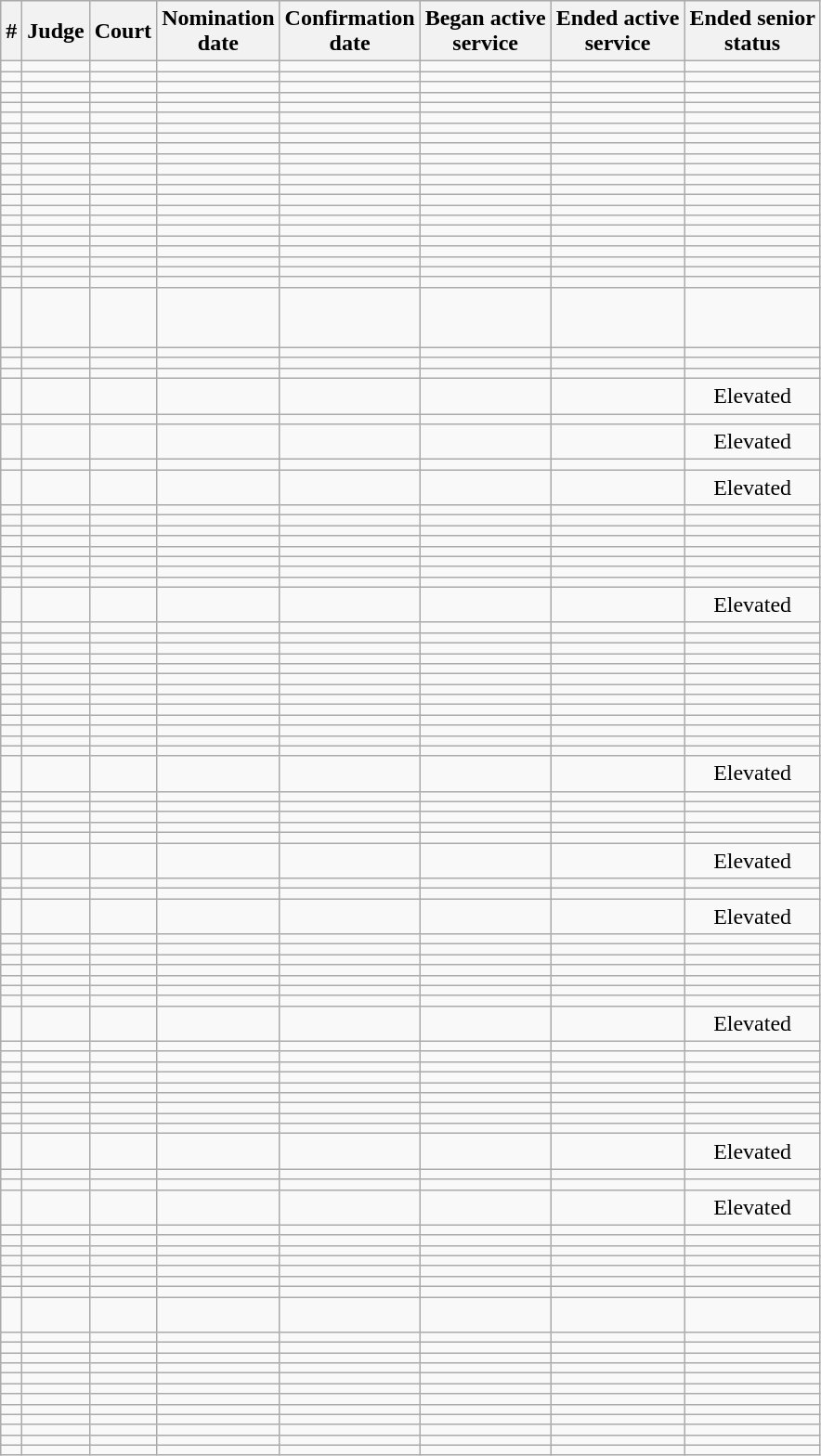<table class="sortable wikitable">
<tr bgcolor="#ececec">
<th>#</th>
<th>Judge</th>
<th>Court<br></th>
<th>Nomination<br>date</th>
<th>Confirmation<br>date</th>
<th>Began active<br>service</th>
<th>Ended active<br>service</th>
<th>Ended senior<br>status</th>
</tr>
<tr>
<td></td>
<td></td>
<td></td>
<td></td>
<td></td>
<td></td>
<td></td>
<td></td>
</tr>
<tr>
<td></td>
<td></td>
<td></td>
<td></td>
<td></td>
<td></td>
<td></td>
<td></td>
</tr>
<tr>
<td></td>
<td></td>
<td></td>
<td></td>
<td></td>
<td></td>
<td></td>
<td></td>
</tr>
<tr>
<td></td>
<td></td>
<td></td>
<td></td>
<td></td>
<td></td>
<td></td>
<td></td>
</tr>
<tr>
<td></td>
<td></td>
<td></td>
<td></td>
<td></td>
<td></td>
<td></td>
<td></td>
</tr>
<tr>
<td></td>
<td></td>
<td></td>
<td></td>
<td></td>
<td></td>
<td></td>
<td align="center"></td>
</tr>
<tr>
<td></td>
<td></td>
<td></td>
<td></td>
<td></td>
<td></td>
<td></td>
<td></td>
</tr>
<tr>
<td></td>
<td></td>
<td></td>
<td></td>
<td></td>
<td></td>
<td></td>
<td></td>
</tr>
<tr>
<td></td>
<td></td>
<td></td>
<td></td>
<td></td>
<td></td>
<td></td>
<td></td>
</tr>
<tr>
<td></td>
<td></td>
<td></td>
<td></td>
<td></td>
<td></td>
<td></td>
<td align="center"></td>
</tr>
<tr>
<td></td>
<td></td>
<td></td>
<td></td>
<td></td>
<td></td>
<td></td>
<td></td>
</tr>
<tr>
<td></td>
<td></td>
<td></td>
<td></td>
<td></td>
<td></td>
<td></td>
<td align="center"></td>
</tr>
<tr>
<td></td>
<td></td>
<td></td>
<td></td>
<td></td>
<td></td>
<td></td>
<td></td>
</tr>
<tr>
<td></td>
<td></td>
<td></td>
<td></td>
<td></td>
<td></td>
<td></td>
<td></td>
</tr>
<tr>
<td></td>
<td></td>
<td></td>
<td></td>
<td></td>
<td></td>
<td></td>
<td></td>
</tr>
<tr>
<td></td>
<td></td>
<td></td>
<td></td>
<td></td>
<td></td>
<td></td>
<td align="center"></td>
</tr>
<tr>
<td></td>
<td></td>
<td></td>
<td></td>
<td></td>
<td></td>
<td></td>
<td align="center"></td>
</tr>
<tr>
<td></td>
<td></td>
<td></td>
<td></td>
<td></td>
<td></td>
<td></td>
<td align="center"></td>
</tr>
<tr>
<td></td>
<td></td>
<td></td>
<td></td>
<td></td>
<td></td>
<td></td>
<td></td>
</tr>
<tr>
<td></td>
<td></td>
<td></td>
<td></td>
<td></td>
<td></td>
<td></td>
<td></td>
</tr>
<tr>
<td></td>
<td></td>
<td></td>
<td></td>
<td></td>
<td></td>
<td></td>
<td align="center"></td>
</tr>
<tr>
<td></td>
<td></td>
<td></td>
<td></td>
<td></td>
<td></td>
<td></td>
<td></td>
</tr>
<tr>
<td></td>
<td></td>
<td></td>
<td></td>
<td></td>
<td></td>
<td><br><br></td>
<td align="center"><br><br></td>
</tr>
<tr>
<td></td>
<td></td>
<td></td>
<td></td>
<td></td>
<td></td>
<td></td>
<td align="center"></td>
</tr>
<tr>
<td></td>
<td></td>
<td></td>
<td></td>
<td></td>
<td></td>
<td></td>
<td></td>
</tr>
<tr>
<td></td>
<td></td>
<td></td>
<td></td>
<td></td>
<td></td>
<td></td>
<td></td>
</tr>
<tr>
<td></td>
<td></td>
<td></td>
<td></td>
<td></td>
<td></td>
<td></td>
<td align="center">Elevated</td>
</tr>
<tr>
<td></td>
<td></td>
<td></td>
<td></td>
<td></td>
<td></td>
<td></td>
<td align="center"></td>
</tr>
<tr>
<td></td>
<td></td>
<td></td>
<td></td>
<td></td>
<td></td>
<td></td>
<td align="center">Elevated</td>
</tr>
<tr>
<td></td>
<td></td>
<td></td>
<td></td>
<td></td>
<td></td>
<td></td>
<td></td>
</tr>
<tr>
<td></td>
<td></td>
<td></td>
<td></td>
<td></td>
<td></td>
<td></td>
<td align="center">Elevated</td>
</tr>
<tr>
<td></td>
<td></td>
<td></td>
<td></td>
<td></td>
<td></td>
<td></td>
<td></td>
</tr>
<tr>
<td></td>
<td></td>
<td></td>
<td></td>
<td></td>
<td></td>
<td></td>
<td></td>
</tr>
<tr>
<td></td>
<td></td>
<td></td>
<td></td>
<td align="center"></td>
<td></td>
<td></td>
<td align="center"></td>
</tr>
<tr>
<td></td>
<td></td>
<td></td>
<td align="center"></td>
<td align="center"></td>
<td></td>
<td></td>
<td align="center"></td>
</tr>
<tr>
<td></td>
<td></td>
<td></td>
<td></td>
<td></td>
<td></td>
<td></td>
<td></td>
</tr>
<tr>
<td></td>
<td></td>
<td></td>
<td></td>
<td></td>
<td></td>
<td></td>
<td></td>
</tr>
<tr>
<td></td>
<td></td>
<td></td>
<td></td>
<td></td>
<td></td>
<td></td>
<td align="center"></td>
</tr>
<tr>
<td></td>
<td></td>
<td></td>
<td></td>
<td></td>
<td></td>
<td></td>
<td></td>
</tr>
<tr>
<td></td>
<td></td>
<td></td>
<td></td>
<td></td>
<td></td>
<td></td>
<td align="center">Elevated</td>
</tr>
<tr>
<td></td>
<td></td>
<td></td>
<td align="center"></td>
<td align="center"></td>
<td></td>
<td></td>
<td align="center"></td>
</tr>
<tr>
<td></td>
<td></td>
<td></td>
<td></td>
<td></td>
<td></td>
<td></td>
<td></td>
</tr>
<tr>
<td></td>
<td></td>
<td></td>
<td></td>
<td></td>
<td></td>
<td></td>
<td></td>
</tr>
<tr>
<td></td>
<td></td>
<td></td>
<td></td>
<td></td>
<td></td>
<td></td>
<td></td>
</tr>
<tr>
<td></td>
<td></td>
<td></td>
<td></td>
<td></td>
<td></td>
<td></td>
<td></td>
</tr>
<tr>
<td></td>
<td></td>
<td></td>
<td></td>
<td></td>
<td></td>
<td></td>
<td></td>
</tr>
<tr>
<td></td>
<td></td>
<td></td>
<td></td>
<td></td>
<td></td>
<td></td>
<td align="center"></td>
</tr>
<tr>
<td></td>
<td></td>
<td></td>
<td></td>
<td></td>
<td></td>
<td></td>
<td></td>
</tr>
<tr>
<td></td>
<td></td>
<td></td>
<td></td>
<td></td>
<td></td>
<td></td>
<td></td>
</tr>
<tr>
<td></td>
<td></td>
<td></td>
<td></td>
<td></td>
<td></td>
<td></td>
<td align="center"></td>
</tr>
<tr>
<td></td>
<td></td>
<td></td>
<td></td>
<td></td>
<td></td>
<td></td>
<td align="center"></td>
</tr>
<tr>
<td></td>
<td></td>
<td></td>
<td></td>
<td></td>
<td></td>
<td></td>
<td></td>
</tr>
<tr>
<td></td>
<td></td>
<td></td>
<td></td>
<td></td>
<td></td>
<td></td>
<td align="center"></td>
</tr>
<tr>
<td></td>
<td></td>
<td></td>
<td></td>
<td></td>
<td></td>
<td></td>
<td align="center">Elevated</td>
</tr>
<tr>
<td></td>
<td></td>
<td></td>
<td></td>
<td></td>
<td></td>
<td></td>
<td align="center"></td>
</tr>
<tr>
<td></td>
<td></td>
<td></td>
<td></td>
<td></td>
<td></td>
<td></td>
<td></td>
</tr>
<tr>
<td></td>
<td></td>
<td></td>
<td></td>
<td align="center"></td>
<td></td>
<td></td>
<td align="center"></td>
</tr>
<tr>
<td></td>
<td></td>
<td></td>
<td></td>
<td></td>
<td></td>
<td></td>
<td align="center"></td>
</tr>
<tr>
<td></td>
<td></td>
<td></td>
<td></td>
<td></td>
<td></td>
<td></td>
<td></td>
</tr>
<tr>
<td></td>
<td></td>
<td></td>
<td></td>
<td></td>
<td></td>
<td></td>
<td align="center">Elevated</td>
</tr>
<tr>
<td></td>
<td></td>
<td></td>
<td></td>
<td></td>
<td></td>
<td></td>
<td align="center"></td>
</tr>
<tr>
<td></td>
<td></td>
<td></td>
<td></td>
<td></td>
<td></td>
<td></td>
<td></td>
</tr>
<tr>
<td></td>
<td></td>
<td></td>
<td></td>
<td></td>
<td></td>
<td></td>
<td align="center">Elevated</td>
</tr>
<tr>
<td></td>
<td></td>
<td></td>
<td></td>
<td></td>
<td></td>
<td></td>
<td></td>
</tr>
<tr>
<td></td>
<td></td>
<td></td>
<td></td>
<td></td>
<td></td>
<td></td>
<td></td>
</tr>
<tr>
<td></td>
<td></td>
<td></td>
<td></td>
<td></td>
<td></td>
<td></td>
<td align="center"></td>
</tr>
<tr>
<td></td>
<td></td>
<td></td>
<td></td>
<td></td>
<td></td>
<td></td>
<td align="center"></td>
</tr>
<tr>
<td></td>
<td></td>
<td></td>
<td></td>
<td></td>
<td></td>
<td></td>
<td></td>
</tr>
<tr>
<td></td>
<td></td>
<td></td>
<td></td>
<td align="center"></td>
<td></td>
<td></td>
<td align="center"></td>
</tr>
<tr>
<td></td>
<td></td>
<td></td>
<td></td>
<td></td>
<td></td>
<td></td>
<td></td>
</tr>
<tr>
<td></td>
<td></td>
<td></td>
<td></td>
<td></td>
<td></td>
<td></td>
<td align="center">Elevated</td>
</tr>
<tr>
<td></td>
<td></td>
<td></td>
<td></td>
<td></td>
<td></td>
<td></td>
<td></td>
</tr>
<tr>
<td></td>
<td></td>
<td></td>
<td></td>
<td></td>
<td></td>
<td></td>
<td></td>
</tr>
<tr>
<td></td>
<td></td>
<td></td>
<td></td>
<td></td>
<td></td>
<td></td>
<td></td>
</tr>
<tr>
<td></td>
<td></td>
<td></td>
<td></td>
<td></td>
<td></td>
<td></td>
<td></td>
</tr>
<tr>
<td></td>
<td></td>
<td></td>
<td></td>
<td></td>
<td></td>
<td></td>
<td align="center"></td>
</tr>
<tr>
<td></td>
<td></td>
<td></td>
<td></td>
<td></td>
<td></td>
<td></td>
<td></td>
</tr>
<tr>
<td></td>
<td></td>
<td></td>
<td></td>
<td></td>
<td></td>
<td></td>
<td></td>
</tr>
<tr>
<td></td>
<td></td>
<td></td>
<td></td>
<td></td>
<td></td>
<td></td>
<td align="center"></td>
</tr>
<tr>
<td></td>
<td></td>
<td></td>
<td></td>
<td></td>
<td></td>
<td></td>
<td align="center"></td>
</tr>
<tr>
<td></td>
<td></td>
<td></td>
<td></td>
<td></td>
<td></td>
<td></td>
<td align="center">Elevated</td>
</tr>
<tr>
<td></td>
<td></td>
<td></td>
<td></td>
<td></td>
<td></td>
<td></td>
<td></td>
</tr>
<tr>
<td></td>
<td></td>
<td></td>
<td></td>
<td></td>
<td></td>
<td></td>
<td></td>
</tr>
<tr>
<td></td>
<td></td>
<td></td>
<td></td>
<td></td>
<td></td>
<td></td>
<td align="center">Elevated</td>
</tr>
<tr>
<td></td>
<td></td>
<td></td>
<td></td>
<td></td>
<td></td>
<td></td>
<td align="center"></td>
</tr>
<tr>
<td></td>
<td></td>
<td></td>
<td></td>
<td></td>
<td></td>
<td></td>
<td align="center"></td>
</tr>
<tr>
<td></td>
<td></td>
<td></td>
<td></td>
<td></td>
<td></td>
<td></td>
<td align="center"></td>
</tr>
<tr>
<td></td>
<td></td>
<td></td>
<td></td>
<td></td>
<td></td>
<td></td>
<td align="center"></td>
</tr>
<tr>
<td></td>
<td></td>
<td></td>
<td></td>
<td></td>
<td></td>
<td></td>
<td align="center"></td>
</tr>
<tr>
<td></td>
<td></td>
<td></td>
<td></td>
<td></td>
<td></td>
<td></td>
<td></td>
</tr>
<tr>
<td></td>
<td></td>
<td></td>
<td></td>
<td></td>
<td></td>
<td></td>
<td></td>
</tr>
<tr>
<td></td>
<td></td>
<td></td>
<td></td>
<td></td>
<td></td>
<td><br></td>
<td align="center"><br></td>
</tr>
<tr>
<td></td>
<td></td>
<td></td>
<td></td>
<td></td>
<td></td>
<td></td>
<td align="center"></td>
</tr>
<tr>
<td></td>
<td></td>
<td></td>
<td></td>
<td></td>
<td></td>
<td></td>
<td align="center"></td>
</tr>
<tr>
<td></td>
<td></td>
<td></td>
<td></td>
<td></td>
<td></td>
<td></td>
<td></td>
</tr>
<tr>
<td></td>
<td></td>
<td></td>
<td></td>
<td></td>
<td></td>
<td></td>
<td></td>
</tr>
<tr>
<td></td>
<td></td>
<td></td>
<td></td>
<td></td>
<td></td>
<td></td>
<td></td>
</tr>
<tr>
<td></td>
<td></td>
<td></td>
<td></td>
<td></td>
<td></td>
<td></td>
<td></td>
</tr>
<tr>
<td></td>
<td></td>
<td></td>
<td></td>
<td></td>
<td></td>
<td></td>
<td></td>
</tr>
<tr>
<td></td>
<td></td>
<td></td>
<td></td>
<td></td>
<td></td>
<td></td>
<td align="center"></td>
</tr>
<tr>
<td></td>
<td></td>
<td></td>
<td></td>
<td></td>
<td></td>
<td></td>
<td></td>
</tr>
<tr>
<td></td>
<td></td>
<td></td>
<td></td>
<td></td>
<td></td>
<td></td>
<td align="center"></td>
</tr>
<tr>
<td></td>
<td></td>
<td></td>
<td></td>
<td></td>
<td></td>
<td></td>
<td></td>
</tr>
<tr>
<td></td>
<td></td>
<td></td>
<td></td>
<td align="center"></td>
<td></td>
<td></td>
<td align="center"></td>
</tr>
</table>
